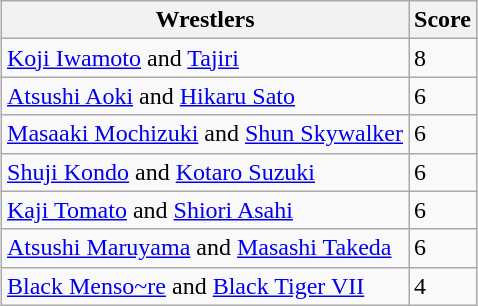<table class="wikitable" style="margin: 1em auto 1em auto">
<tr>
<th>Wrestlers</th>
<th>Score</th>
</tr>
<tr>
<td><a href='#'>Koji Iwamoto</a> and <a href='#'>Tajiri</a></td>
<td>8</td>
</tr>
<tr>
<td><a href='#'>Atsushi Aoki</a> and <a href='#'>Hikaru Sato</a></td>
<td>6</td>
</tr>
<tr>
<td><a href='#'>Masaaki Mochizuki</a> and <a href='#'>Shun Skywalker</a></td>
<td>6</td>
</tr>
<tr>
<td><a href='#'>Shuji Kondo</a> and <a href='#'>Kotaro Suzuki</a></td>
<td>6</td>
</tr>
<tr>
<td><a href='#'>Kaji Tomato</a> and <a href='#'>Shiori Asahi</a></td>
<td>6</td>
</tr>
<tr>
<td><a href='#'>Atsushi Maruyama</a> and <a href='#'>Masashi Takeda</a></td>
<td>6</td>
</tr>
<tr>
<td><a href='#'>Black Menso~re</a> and <a href='#'>Black Tiger VII</a></td>
<td>4</td>
</tr>
</table>
